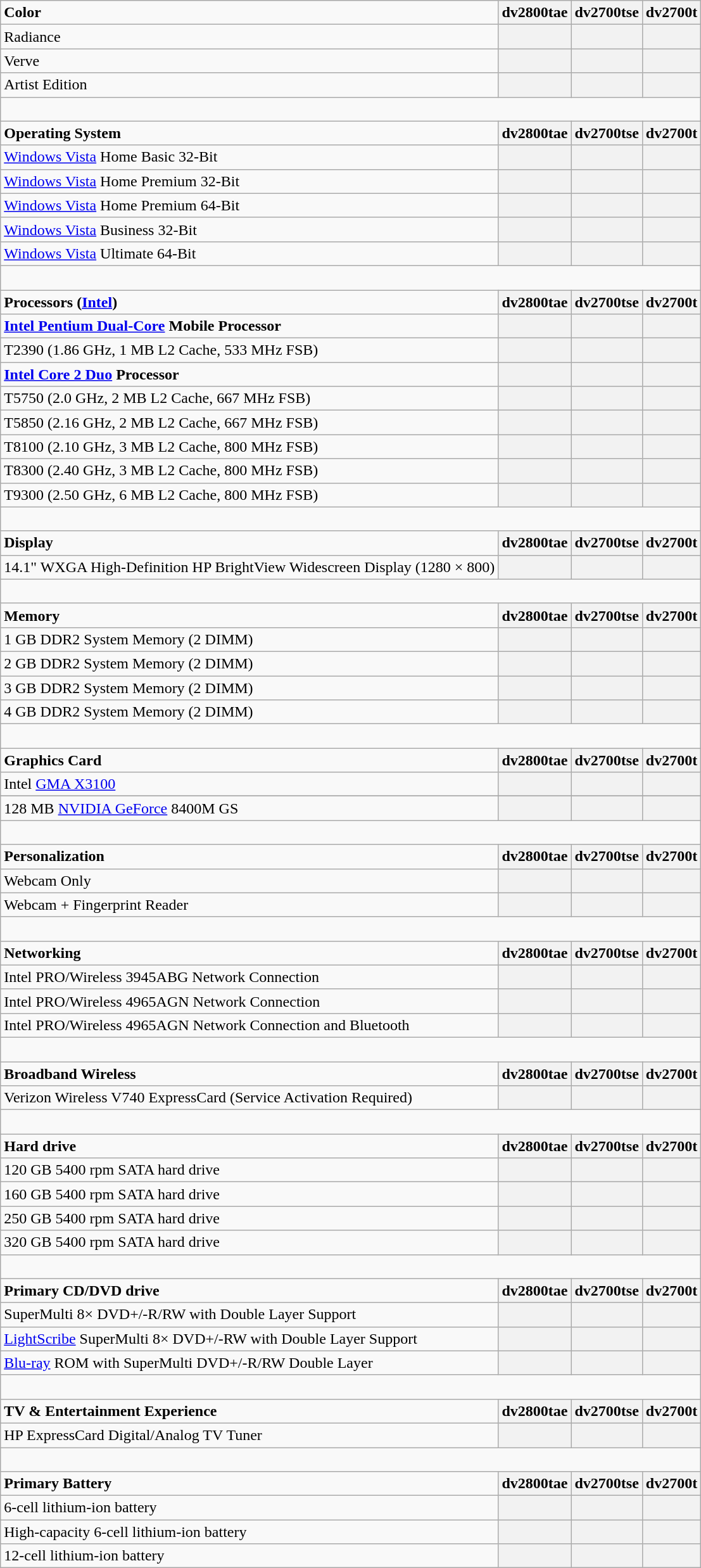<table class="wikitable">
<tr>
<td><strong>Color</strong></td>
<th>dv2800tae</th>
<th>dv2700tse</th>
<th>dv2700t</th>
</tr>
<tr>
<td>Radiance</td>
<th></th>
<th></th>
<th></th>
</tr>
<tr>
<td>Verve</td>
<th></th>
<th></th>
<th></th>
</tr>
<tr>
<td>Artist Edition</td>
<th></th>
<th></th>
<th></th>
</tr>
<tr>
<td colspan=4> </td>
</tr>
<tr>
<td><strong>Operating System</strong></td>
<th>dv2800tae</th>
<th>dv2700tse</th>
<th>dv2700t</th>
</tr>
<tr>
<td><a href='#'>Windows Vista</a> Home Basic 32-Bit</td>
<th></th>
<th></th>
<th></th>
</tr>
<tr>
<td><a href='#'>Windows Vista</a> Home Premium 32-Bit</td>
<th></th>
<th></th>
<th></th>
</tr>
<tr>
<td><a href='#'>Windows Vista</a> Home Premium 64-Bit</td>
<th></th>
<th></th>
<th></th>
</tr>
<tr>
<td><a href='#'>Windows Vista</a> Business 32-Bit</td>
<th></th>
<th></th>
<th></th>
</tr>
<tr>
<td><a href='#'>Windows Vista</a> Ultimate 64-Bit</td>
<th></th>
<th></th>
<th></th>
</tr>
<tr>
<td colspan=4> </td>
</tr>
<tr>
<td><strong>Processors (<a href='#'>Intel</a>)</strong></td>
<th>dv2800tae</th>
<th>dv2700tse</th>
<th>dv2700t</th>
</tr>
<tr>
<td><strong><a href='#'>Intel Pentium Dual-Core</a> Mobile Processor</strong></td>
<th></th>
<th></th>
<th></th>
</tr>
<tr>
<td>T2390 (1.86 GHz, 1 MB L2 Cache, 533 MHz FSB)</td>
<th></th>
<th></th>
<th></th>
</tr>
<tr>
<td><strong><a href='#'>Intel Core 2 Duo</a> Processor</strong></td>
<th></th>
<th></th>
<th></th>
</tr>
<tr>
<td>T5750 (2.0 GHz, 2 MB L2 Cache, 667 MHz FSB)</td>
<th></th>
<th></th>
<th></th>
</tr>
<tr>
<td>T5850 (2.16 GHz, 2 MB L2 Cache, 667 MHz FSB)</td>
<th></th>
<th></th>
<th></th>
</tr>
<tr>
<td>T8100 (2.10 GHz, 3 MB L2 Cache, 800 MHz FSB)</td>
<th></th>
<th></th>
<th></th>
</tr>
<tr>
<td>T8300 (2.40 GHz, 3 MB L2 Cache, 800 MHz FSB)</td>
<th></th>
<th></th>
<th></th>
</tr>
<tr>
<td>T9300 (2.50 GHz, 6 MB L2 Cache, 800 MHz FSB)</td>
<th></th>
<th></th>
<th></th>
</tr>
<tr>
<td colspan=4> </td>
</tr>
<tr>
<td><strong>Display</strong></td>
<th>dv2800tae</th>
<th>dv2700tse</th>
<th>dv2700t</th>
</tr>
<tr>
<td>14.1" WXGA High-Definition HP BrightView Widescreen Display (1280 × 800)</td>
<th></th>
<th></th>
<th></th>
</tr>
<tr>
<td colspan=4> </td>
</tr>
<tr>
<td><strong>Memory</strong></td>
<th>dv2800tae</th>
<th>dv2700tse</th>
<th>dv2700t</th>
</tr>
<tr>
<td>1 GB DDR2 System Memory (2 DIMM)</td>
<th></th>
<th></th>
<th></th>
</tr>
<tr>
<td>2 GB DDR2 System Memory (2 DIMM)</td>
<th></th>
<th></th>
<th></th>
</tr>
<tr>
<td>3 GB DDR2 System Memory (2 DIMM)</td>
<th></th>
<th></th>
<th></th>
</tr>
<tr>
<td>4 GB DDR2 System Memory (2 DIMM)</td>
<th></th>
<th></th>
<th></th>
</tr>
<tr>
<td colspan=4> </td>
</tr>
<tr>
<td><strong>Graphics Card</strong></td>
<th>dv2800tae</th>
<th>dv2700tse</th>
<th>dv2700t</th>
</tr>
<tr>
<td>Intel <a href='#'>GMA X3100</a></td>
<th></th>
<th></th>
<th></th>
</tr>
<tr>
</tr>
<tr>
<td>128 MB <a href='#'>NVIDIA GeForce</a> 8400M GS</td>
<th></th>
<th></th>
<th></th>
</tr>
<tr>
<td colspan=4> </td>
</tr>
<tr>
<td><strong>Personalization</strong></td>
<th>dv2800tae</th>
<th>dv2700tse</th>
<th>dv2700t</th>
</tr>
<tr>
<td>Webcam Only</td>
<th></th>
<th></th>
<th></th>
</tr>
<tr>
<td>Webcam + Fingerprint Reader</td>
<th></th>
<th></th>
<th></th>
</tr>
<tr>
<td colspan=4> </td>
</tr>
<tr>
<td><strong>Networking</strong></td>
<th>dv2800tae</th>
<th>dv2700tse</th>
<th>dv2700t</th>
</tr>
<tr>
<td>Intel PRO/Wireless 3945ABG Network Connection</td>
<th></th>
<th></th>
<th></th>
</tr>
<tr>
<td>Intel PRO/Wireless 4965AGN Network Connection</td>
<th></th>
<th></th>
<th></th>
</tr>
<tr>
<td>Intel PRO/Wireless 4965AGN Network Connection and Bluetooth</td>
<th></th>
<th></th>
<th></th>
</tr>
<tr>
<td colspan=4> </td>
</tr>
<tr>
<td><strong>Broadband Wireless</strong></td>
<th>dv2800tae</th>
<th>dv2700tse</th>
<th>dv2700t</th>
</tr>
<tr>
<td>Verizon Wireless V740 ExpressCard (Service Activation Required)</td>
<th></th>
<th></th>
<th></th>
</tr>
<tr>
<td colspan=4> </td>
</tr>
<tr>
<td><strong>Hard drive</strong></td>
<th>dv2800tae</th>
<th>dv2700tse</th>
<th>dv2700t</th>
</tr>
<tr>
<td>120 GB 5400 rpm SATA hard drive</td>
<th></th>
<th></th>
<th></th>
</tr>
<tr>
<td>160 GB 5400 rpm SATA hard drive</td>
<th></th>
<th></th>
<th></th>
</tr>
<tr>
<td>250 GB 5400 rpm SATA hard drive</td>
<th></th>
<th></th>
<th></th>
</tr>
<tr>
<td>320 GB 5400 rpm SATA hard drive</td>
<th></th>
<th></th>
<th></th>
</tr>
<tr>
<td colspan=4> </td>
</tr>
<tr>
<td><strong>Primary CD/DVD drive</strong></td>
<th>dv2800tae</th>
<th>dv2700tse</th>
<th>dv2700t</th>
</tr>
<tr>
<td>SuperMulti 8× DVD+/-R/RW with Double Layer Support</td>
<th></th>
<th></th>
<th></th>
</tr>
<tr>
<td><a href='#'>LightScribe</a> SuperMulti 8× DVD+/-RW with Double Layer Support</td>
<th></th>
<th></th>
<th></th>
</tr>
<tr>
<td><a href='#'>Blu-ray</a> ROM with SuperMulti DVD+/-R/RW Double Layer</td>
<th></th>
<th></th>
<th></th>
</tr>
<tr>
<td colspan=4> </td>
</tr>
<tr>
<td><strong>TV & Entertainment Experience</strong></td>
<th>dv2800tae</th>
<th>dv2700tse</th>
<th>dv2700t</th>
</tr>
<tr>
<td>HP ExpressCard Digital/Analog TV Tuner</td>
<th></th>
<th></th>
<th></th>
</tr>
<tr>
<td colspan=4> </td>
</tr>
<tr>
<td><strong>Primary Battery</strong></td>
<th>dv2800tae</th>
<th>dv2700tse</th>
<th>dv2700t</th>
</tr>
<tr>
<td>6-cell lithium-ion battery</td>
<th></th>
<th></th>
<th></th>
</tr>
<tr>
<td>High-capacity 6-cell lithium-ion battery</td>
<th></th>
<th></th>
<th></th>
</tr>
<tr>
<td>12-cell lithium-ion battery</td>
<th></th>
<th></th>
<th></th>
</tr>
</table>
